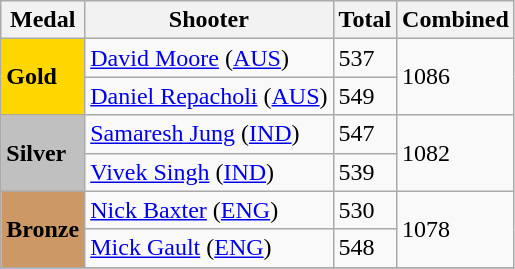<table class="wikitable">
<tr>
<th>Medal</th>
<th>Shooter</th>
<th>Total</th>
<th>Combined</th>
</tr>
<tr>
<td rowspan="2" bgcolor="gold"><strong>Gold</strong></td>
<td> <a href='#'>David Moore</a> (<a href='#'>AUS</a>)</td>
<td>537</td>
<td rowspan="2">1086</td>
</tr>
<tr>
<td> <a href='#'>Daniel Repacholi</a> (<a href='#'>AUS</a>)</td>
<td>549</td>
</tr>
<tr>
<td rowspan="2" bgcolor="silver"><strong>Silver</strong></td>
<td> <a href='#'>Samaresh Jung</a> (<a href='#'>IND</a>)</td>
<td>547</td>
<td rowspan="2">1082</td>
</tr>
<tr>
<td> <a href='#'>Vivek Singh</a> (<a href='#'>IND</a>)</td>
<td>539</td>
</tr>
<tr>
<td rowspan="2" bgcolor="cc9966"><strong>Bronze</strong></td>
<td> <a href='#'>Nick Baxter</a> (<a href='#'>ENG</a>)</td>
<td>530</td>
<td rowspan="2">1078</td>
</tr>
<tr>
<td> <a href='#'>Mick Gault</a> (<a href='#'>ENG</a>)</td>
<td>548</td>
</tr>
<tr>
</tr>
</table>
